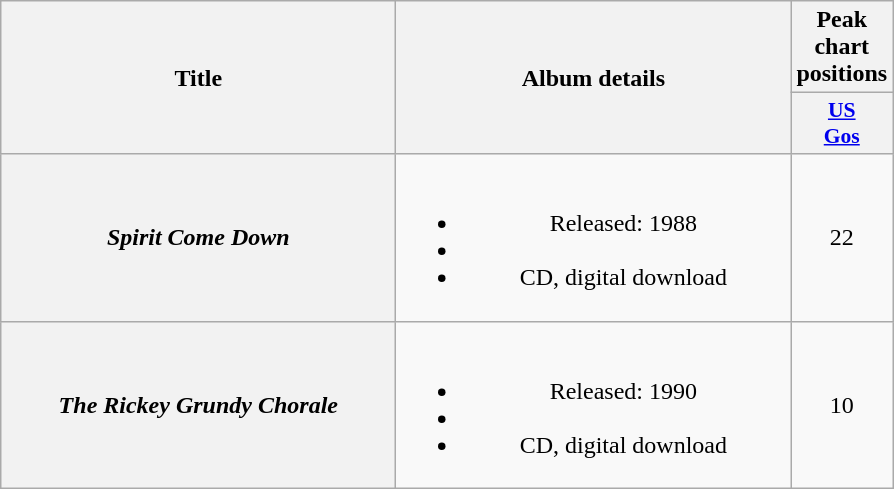<table class="wikitable plainrowheaders" style="text-align:center;">
<tr>
<th scope="col" rowspan="2" style="width:16em;">Title</th>
<th scope="col" rowspan="2" style="width:16em;">Album details</th>
<th scope="col" colspan="1">Peak chart positions</th>
</tr>
<tr>
<th style="width:3em; font-size:90%"><a href='#'>US<br>Gos</a></th>
</tr>
<tr>
<th scope="row"><em>Spirit Come Down</em></th>
<td><br><ul><li>Released: 1988</li><li></li><li>CD, digital download</li></ul></td>
<td>22</td>
</tr>
<tr>
<th scope="row"><em>The Rickey Grundy Chorale</em></th>
<td><br><ul><li>Released: 1990</li><li></li><li>CD, digital download</li></ul></td>
<td>10</td>
</tr>
</table>
